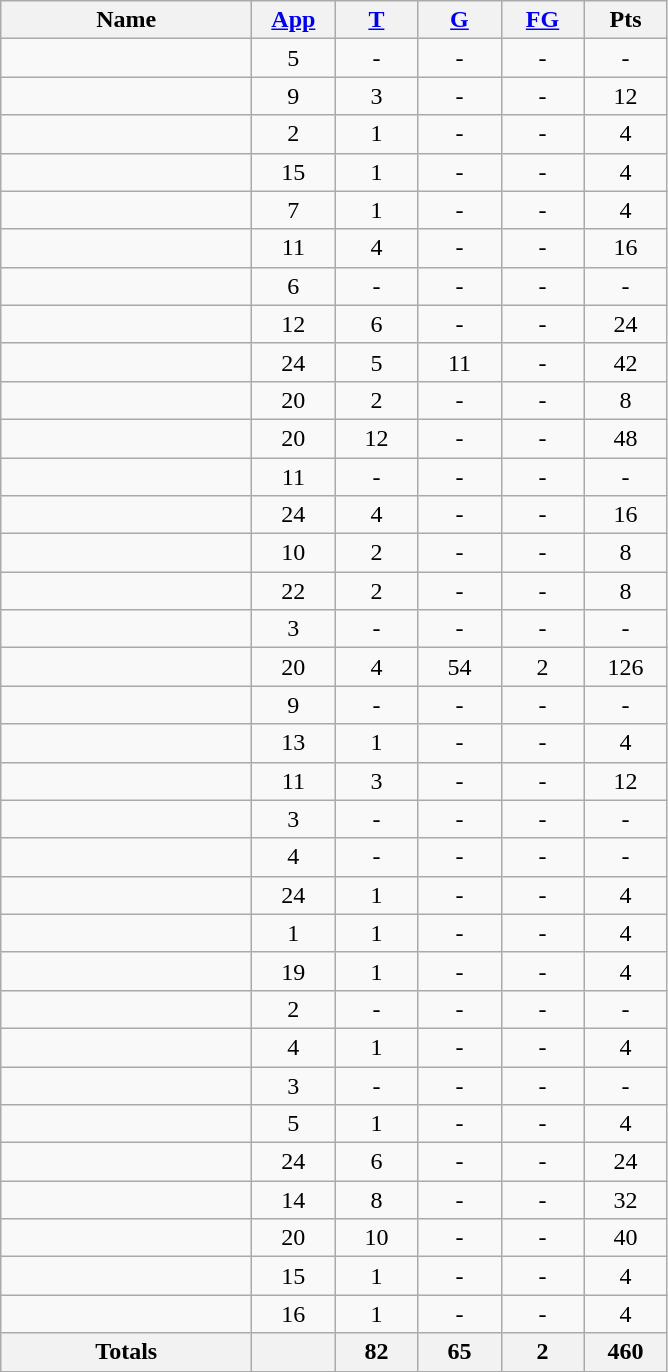<table class="wikitable sortable" style="text-align: center;">
<tr>
<th style="width:10em">Name</th>
<th style="width:3em"><a href='#'>App</a></th>
<th style="width:3em"><a href='#'>T</a></th>
<th style="width:3em"><a href='#'>G</a></th>
<th style="width:3em"><a href='#'>FG</a></th>
<th style="width:3em">Pts</th>
</tr>
<tr>
<td style="text-align:left;"></td>
<td>5</td>
<td>-</td>
<td>-</td>
<td>-</td>
<td>-</td>
</tr>
<tr>
<td style="text-align:left;"></td>
<td>9</td>
<td>3</td>
<td>-</td>
<td>-</td>
<td>12</td>
</tr>
<tr>
<td style="text-align:left;"></td>
<td>2</td>
<td>1</td>
<td>-</td>
<td>-</td>
<td>4</td>
</tr>
<tr>
<td style="text-align:left;"></td>
<td>15</td>
<td>1</td>
<td>-</td>
<td>-</td>
<td>4</td>
</tr>
<tr>
<td style="text-align:left;"></td>
<td>7</td>
<td>1</td>
<td>-</td>
<td>-</td>
<td>4</td>
</tr>
<tr>
<td style="text-align:left;"></td>
<td>11</td>
<td>4</td>
<td>-</td>
<td>-</td>
<td>16</td>
</tr>
<tr>
<td style="text-align:left;"></td>
<td>6</td>
<td>-</td>
<td>-</td>
<td>-</td>
<td>-</td>
</tr>
<tr>
<td style="text-align:left;"></td>
<td>12</td>
<td>6</td>
<td>-</td>
<td>-</td>
<td>24</td>
</tr>
<tr>
<td style="text-align:left;"></td>
<td>24</td>
<td>5</td>
<td>11</td>
<td>-</td>
<td>42</td>
</tr>
<tr>
<td style="text-align:left;"></td>
<td>20</td>
<td>2</td>
<td>-</td>
<td>-</td>
<td>8</td>
</tr>
<tr>
<td style="text-align:left;"></td>
<td>20</td>
<td>12</td>
<td>-</td>
<td>-</td>
<td>48</td>
</tr>
<tr>
<td style="text-align:left;"></td>
<td>11</td>
<td>-</td>
<td>-</td>
<td>-</td>
<td>-</td>
</tr>
<tr>
<td style="text-align:left;"></td>
<td>24</td>
<td>4</td>
<td>-</td>
<td>-</td>
<td>16</td>
</tr>
<tr>
<td style="text-align:left;"></td>
<td>10</td>
<td>2</td>
<td>-</td>
<td>-</td>
<td>8</td>
</tr>
<tr>
<td style="text-align:left;"></td>
<td>22</td>
<td>2</td>
<td>-</td>
<td>-</td>
<td>8</td>
</tr>
<tr>
<td style="text-align:left;"></td>
<td>3</td>
<td>-</td>
<td>-</td>
<td>-</td>
<td>-</td>
</tr>
<tr>
<td style="text-align:left;"></td>
<td>20</td>
<td>4</td>
<td>54</td>
<td>2</td>
<td>126</td>
</tr>
<tr>
<td style="text-align:left;"></td>
<td>9</td>
<td>-</td>
<td>-</td>
<td>-</td>
<td>-</td>
</tr>
<tr>
<td style="text-align:left;"></td>
<td>13</td>
<td>1</td>
<td>-</td>
<td>-</td>
<td>4</td>
</tr>
<tr>
<td style="text-align:left;"></td>
<td>11</td>
<td>3</td>
<td>-</td>
<td>-</td>
<td>12</td>
</tr>
<tr>
<td style="text-align:left;"></td>
<td>3</td>
<td>-</td>
<td>-</td>
<td>-</td>
<td>-</td>
</tr>
<tr>
<td style="text-align:left;"></td>
<td>4</td>
<td>-</td>
<td>-</td>
<td>-</td>
<td>-</td>
</tr>
<tr>
<td style="text-align:left;"></td>
<td>24</td>
<td>1</td>
<td>-</td>
<td>-</td>
<td>4</td>
</tr>
<tr>
<td style="text-align:left;"></td>
<td>1</td>
<td>1</td>
<td>-</td>
<td>-</td>
<td>4</td>
</tr>
<tr>
<td style="text-align:left;"></td>
<td>19</td>
<td>1</td>
<td>-</td>
<td>-</td>
<td>4</td>
</tr>
<tr>
<td style="text-align:left;"></td>
<td>2</td>
<td>-</td>
<td>-</td>
<td>-</td>
<td>-</td>
</tr>
<tr>
<td style="text-align:left;"></td>
<td>4</td>
<td>1</td>
<td>-</td>
<td>-</td>
<td>4</td>
</tr>
<tr>
<td style="text-align:left;"></td>
<td>3</td>
<td>-</td>
<td>-</td>
<td>-</td>
<td>-</td>
</tr>
<tr>
<td style="text-align:left;"></td>
<td>5</td>
<td>1</td>
<td>-</td>
<td>-</td>
<td>4</td>
</tr>
<tr>
<td style="text-align:left;"></td>
<td>24</td>
<td>6</td>
<td>-</td>
<td>-</td>
<td>24</td>
</tr>
<tr>
<td style="text-align:left;"></td>
<td>14</td>
<td>8</td>
<td>-</td>
<td>-</td>
<td>32</td>
</tr>
<tr>
<td style="text-align:left;"></td>
<td>20</td>
<td>10</td>
<td>-</td>
<td>-</td>
<td>40</td>
</tr>
<tr>
<td style="text-align:left;"></td>
<td>15</td>
<td>1</td>
<td>-</td>
<td>-</td>
<td>4</td>
</tr>
<tr>
<td style="text-align:left;"></td>
<td>16</td>
<td>1</td>
<td>-</td>
<td>-</td>
<td>4</td>
</tr>
<tr class="sortbottom">
<th>Totals</th>
<th></th>
<th>82</th>
<th>65</th>
<th>2</th>
<th>460</th>
</tr>
</table>
